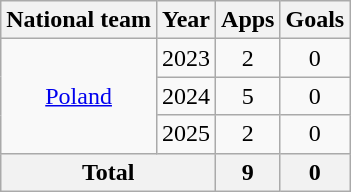<table class="wikitable" style="text-align:center">
<tr>
<th>National team</th>
<th>Year</th>
<th>Apps</th>
<th>Goals</th>
</tr>
<tr>
<td rowspan="3"><a href='#'>Poland</a></td>
<td>2023</td>
<td>2</td>
<td>0</td>
</tr>
<tr>
<td>2024</td>
<td>5</td>
<td>0</td>
</tr>
<tr>
<td>2025</td>
<td>2</td>
<td>0</td>
</tr>
<tr>
<th colspan="2">Total</th>
<th>9</th>
<th>0</th>
</tr>
</table>
